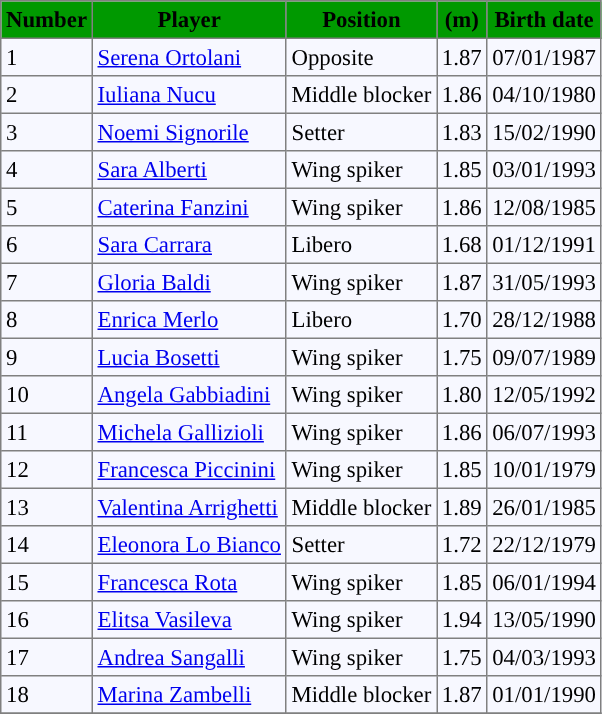<table bgcolor="#f7f8ff" cellpadding="3" cellspacing="0" border="1" style="font-size: 95%; border: gray solid 1px; border-collapse: collapse;">
<tr bgcolor="#009900">
<td align=center><strong>Number</strong></td>
<td align=center><strong>Player</strong></td>
<td align=center><strong>Position</strong></td>
<td align=center><strong>(m)</strong></td>
<td align=center><strong>Birth date</strong></td>
</tr>
<tr align=left>
<td>1</td>
<td> <a href='#'>Serena Ortolani</a></td>
<td>Opposite</td>
<td>1.87</td>
<td>07/01/1987</td>
</tr>
<tr align="left">
<td>2</td>
<td> <a href='#'>Iuliana Nucu</a></td>
<td>Middle blocker</td>
<td>1.86</td>
<td>04/10/1980</td>
</tr>
<tr align="left">
<td>3</td>
<td> <a href='#'>Noemi Signorile</a></td>
<td>Setter</td>
<td>1.83</td>
<td>15/02/1990</td>
</tr>
<tr align="left">
<td>4</td>
<td> <a href='#'>Sara Alberti</a></td>
<td>Wing spiker</td>
<td>1.85</td>
<td>03/01/1993</td>
</tr>
<tr align="left">
<td>5</td>
<td> <a href='#'>Caterina Fanzini</a></td>
<td>Wing spiker</td>
<td>1.86</td>
<td>12/08/1985</td>
</tr>
<tr align="left">
<td>6</td>
<td> <a href='#'>Sara Carrara</a></td>
<td>Libero</td>
<td>1.68</td>
<td>01/12/1991</td>
</tr>
<tr align="left">
<td>7</td>
<td> <a href='#'>Gloria Baldi</a></td>
<td>Wing spiker</td>
<td>1.87</td>
<td>31/05/1993</td>
</tr>
<tr align="left">
<td>8</td>
<td> <a href='#'>Enrica Merlo</a></td>
<td>Libero</td>
<td>1.70</td>
<td>28/12/1988</td>
</tr>
<tr align="left">
<td>9</td>
<td> <a href='#'>Lucia Bosetti</a></td>
<td>Wing spiker</td>
<td>1.75</td>
<td>09/07/1989</td>
</tr>
<tr align="left">
<td>10</td>
<td> <a href='#'>Angela Gabbiadini</a></td>
<td>Wing spiker</td>
<td>1.80</td>
<td>12/05/1992</td>
</tr>
<tr align="left">
<td>11</td>
<td> <a href='#'>Michela Gallizioli</a></td>
<td>Wing spiker</td>
<td>1.86</td>
<td>06/07/1993</td>
</tr>
<tr align="left">
<td>12</td>
<td> <a href='#'>Francesca Piccinini</a></td>
<td>Wing spiker</td>
<td>1.85</td>
<td>10/01/1979</td>
</tr>
<tr align="left">
<td>13</td>
<td> <a href='#'>Valentina Arrighetti</a></td>
<td>Middle blocker</td>
<td>1.89</td>
<td>26/01/1985</td>
</tr>
<tr align="left">
<td>14</td>
<td> <a href='#'>Eleonora Lo Bianco</a></td>
<td>Setter</td>
<td>1.72</td>
<td>22/12/1979</td>
</tr>
<tr align="left">
<td>15</td>
<td> <a href='#'>Francesca Rota</a></td>
<td>Wing spiker</td>
<td>1.85</td>
<td>06/01/1994</td>
</tr>
<tr align="left">
<td>16</td>
<td> <a href='#'>Elitsa Vasileva</a></td>
<td>Wing spiker</td>
<td>1.94</td>
<td>13/05/1990</td>
</tr>
<tr align="left">
<td>17</td>
<td> <a href='#'>Andrea Sangalli</a></td>
<td>Wing spiker</td>
<td>1.75</td>
<td>04/03/1993</td>
</tr>
<tr align="left">
<td>18</td>
<td> <a href='#'>Marina Zambelli</a></td>
<td>Middle blocker</td>
<td>1.87</td>
<td>01/01/1990</td>
</tr>
<tr align="left">
</tr>
</table>
